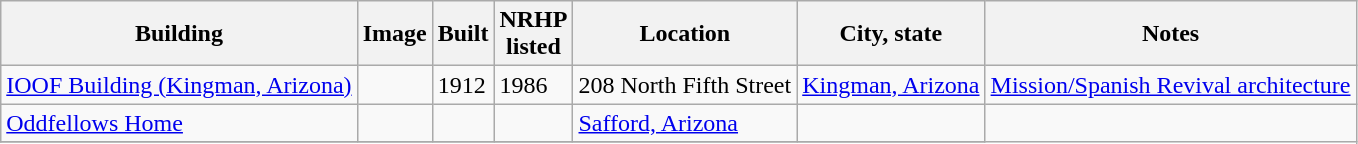<table class="wikitable sortable">
<tr>
<th>Building<br></th>
<th class="unsortable">Image</th>
<th>Built</th>
<th>NRHP<br>listed</th>
<th>Location</th>
<th>City, state</th>
<th class="unsortable">Notes</th>
</tr>
<tr>
<td><a href='#'>IOOF Building (Kingman, Arizona)</a></td>
<td></td>
<td>1912</td>
<td>1986</td>
<td>208 North Fifth Street<br><small></small></td>
<td><a href='#'>Kingman, Arizona</a></td>
<td><a href='#'>Mission/Spanish Revival architecture</a></td>
</tr>
<tr>
<td><a href='#'>Oddfellows Home</a></td>
<td></td>
<td></td>
<td></td>
<td><a href='#'>Safford, Arizona</a></td>
<td></td>
</tr>
<tr>
</tr>
</table>
